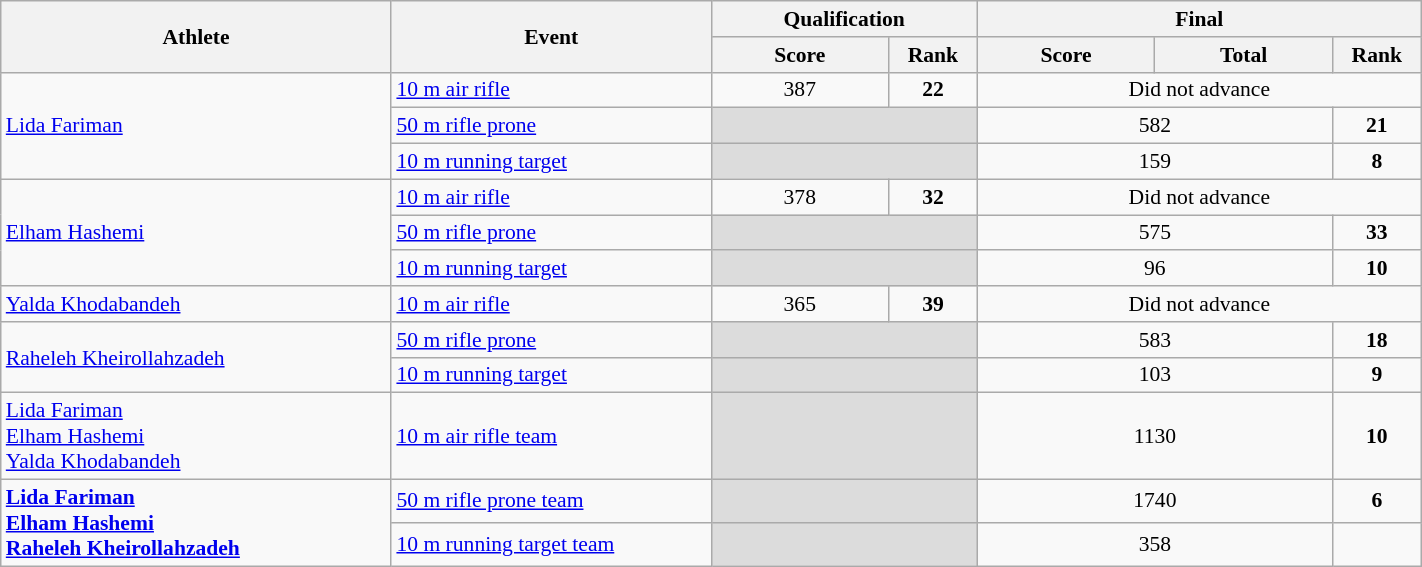<table class="wikitable" width="75%" style="text-align:center; font-size:90%">
<tr>
<th rowspan="2" width="22%">Athlete</th>
<th rowspan="2" width="18%">Event</th>
<th colspan="2">Qualification</th>
<th colspan="3">Final</th>
</tr>
<tr>
<th width="10%">Score</th>
<th width="5%">Rank</th>
<th width="10%">Score</th>
<th width="10%">Total</th>
<th width="5%">Rank</th>
</tr>
<tr>
<td rowspan="3" align="left"><a href='#'>Lida Fariman</a></td>
<td align="left"><a href='#'>10 m air rifle</a></td>
<td>387</td>
<td><strong>22</strong></td>
<td colspan=3>Did not advance</td>
</tr>
<tr>
<td align="left"><a href='#'>50 m rifle prone</a></td>
<td colspan=2 bgcolor=#DCDCDC></td>
<td colspan=2>582</td>
<td><strong>21</strong></td>
</tr>
<tr>
<td align="left"><a href='#'>10 m running target</a></td>
<td colspan=2 bgcolor=#DCDCDC></td>
<td colspan=2>159</td>
<td><strong>8</strong></td>
</tr>
<tr>
<td rowspan="3" align="left"><a href='#'>Elham Hashemi</a></td>
<td align="left"><a href='#'>10 m air rifle</a></td>
<td>378</td>
<td><strong>32</strong></td>
<td colspan=3 align=center>Did not advance</td>
</tr>
<tr>
<td align="left"><a href='#'>50 m rifle prone</a></td>
<td colspan=2 bgcolor=#DCDCDC></td>
<td colspan=2>575</td>
<td><strong>33</strong></td>
</tr>
<tr>
<td align="left"><a href='#'>10 m running target</a></td>
<td colspan=2 bgcolor=#DCDCDC></td>
<td colspan=2>96</td>
<td><strong>10</strong></td>
</tr>
<tr>
<td align="left"><a href='#'>Yalda Khodabandeh</a></td>
<td align="left"><a href='#'>10 m air rifle</a></td>
<td>365</td>
<td><strong>39</strong></td>
<td colspan=3>Did not advance</td>
</tr>
<tr>
<td rowspan="2" align="left"><a href='#'>Raheleh Kheirollahzadeh</a></td>
<td align="left"><a href='#'>50 m rifle prone</a></td>
<td colspan=2 bgcolor=#DCDCDC></td>
<td colspan=2>583</td>
<td><strong>18</strong></td>
</tr>
<tr>
<td align="left"><a href='#'>10 m running target</a></td>
<td colspan=2 bgcolor=#DCDCDC></td>
<td colspan=2>103</td>
<td><strong>9</strong></td>
</tr>
<tr>
<td align="left"><a href='#'>Lida Fariman</a><br><a href='#'>Elham Hashemi</a><br><a href='#'>Yalda Khodabandeh</a></td>
<td align="left"><a href='#'>10 m air rifle team</a></td>
<td colspan=2 bgcolor=#DCDCDC></td>
<td colspan=2>1130</td>
<td><strong>10</strong></td>
</tr>
<tr>
<td rowspan="2" align="left"><strong><a href='#'>Lida Fariman</a><br><a href='#'>Elham Hashemi</a><br><a href='#'>Raheleh Kheirollahzadeh</a></strong></td>
<td align="left"><a href='#'>50 m rifle prone team</a></td>
<td colspan=2 bgcolor=#DCDCDC></td>
<td colspan=2>1740</td>
<td><strong>6</strong></td>
</tr>
<tr>
<td align="left"><a href='#'>10 m running target team</a></td>
<td colspan=2 bgcolor=#DCDCDC></td>
<td colspan=2>358</td>
<td></td>
</tr>
</table>
